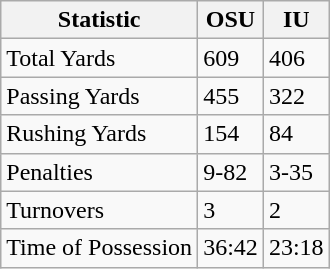<table class="wikitable">
<tr>
<th>Statistic</th>
<th>OSU</th>
<th>IU</th>
</tr>
<tr>
<td>Total Yards</td>
<td>609</td>
<td>406</td>
</tr>
<tr>
<td>Passing Yards</td>
<td>455</td>
<td>322</td>
</tr>
<tr>
<td>Rushing Yards</td>
<td>154</td>
<td>84</td>
</tr>
<tr>
<td>Penalties</td>
<td>9-82</td>
<td>3-35</td>
</tr>
<tr>
<td>Turnovers</td>
<td>3</td>
<td>2</td>
</tr>
<tr>
<td>Time of Possession</td>
<td>36:42</td>
<td>23:18</td>
</tr>
</table>
